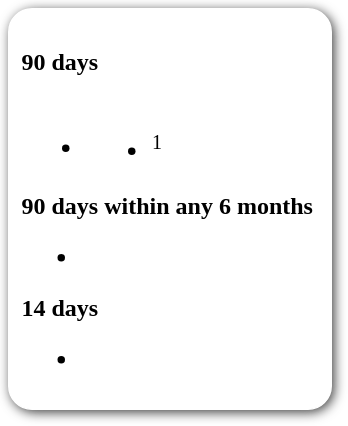<table style=" border-radius:1em; box-shadow: 0.1em 0.1em 0.5em rgba(0,0,0,0.75); background-color: white; border: 1px solid white; padding: 5px;">
<tr style="vertical-align:top;">
<td><br><strong>90 days</strong><table>
<tr>
<td><br><ul><li></li></ul></td>
<td valign="top"><br><ul><li><sup>1</sup></li></ul></td>
<td></td>
</tr>
</table>
<strong>90 days within any 6 months</strong><ul><li></li></ul><strong>14 days</strong><ul><li></li></ul></td>
<td></td>
</tr>
</table>
